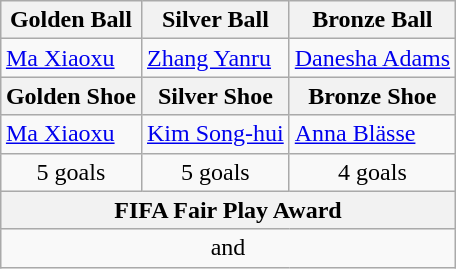<table class="wikitable" style="margin:auto">
<tr>
<th>Golden Ball</th>
<th>Silver Ball</th>
<th>Bronze Ball</th>
</tr>
<tr>
<td> <a href='#'>Ma Xiaoxu</a></td>
<td> <a href='#'>Zhang Yanru</a></td>
<td> <a href='#'>Danesha Adams</a></td>
</tr>
<tr>
<th>Golden Shoe</th>
<th>Silver Shoe</th>
<th>Bronze Shoe</th>
</tr>
<tr>
<td> <a href='#'>Ma Xiaoxu</a></td>
<td> <a href='#'>Kim Song-hui</a></td>
<td> <a href='#'>Anna Blässe</a></td>
</tr>
<tr style="text-align:center;">
<td>5 goals</td>
<td>5 goals</td>
<td>4 goals</td>
</tr>
<tr>
<th colspan="3">FIFA Fair Play Award</th>
</tr>
<tr>
<td colspan="3" style="text-align:center;"> and </td>
</tr>
</table>
